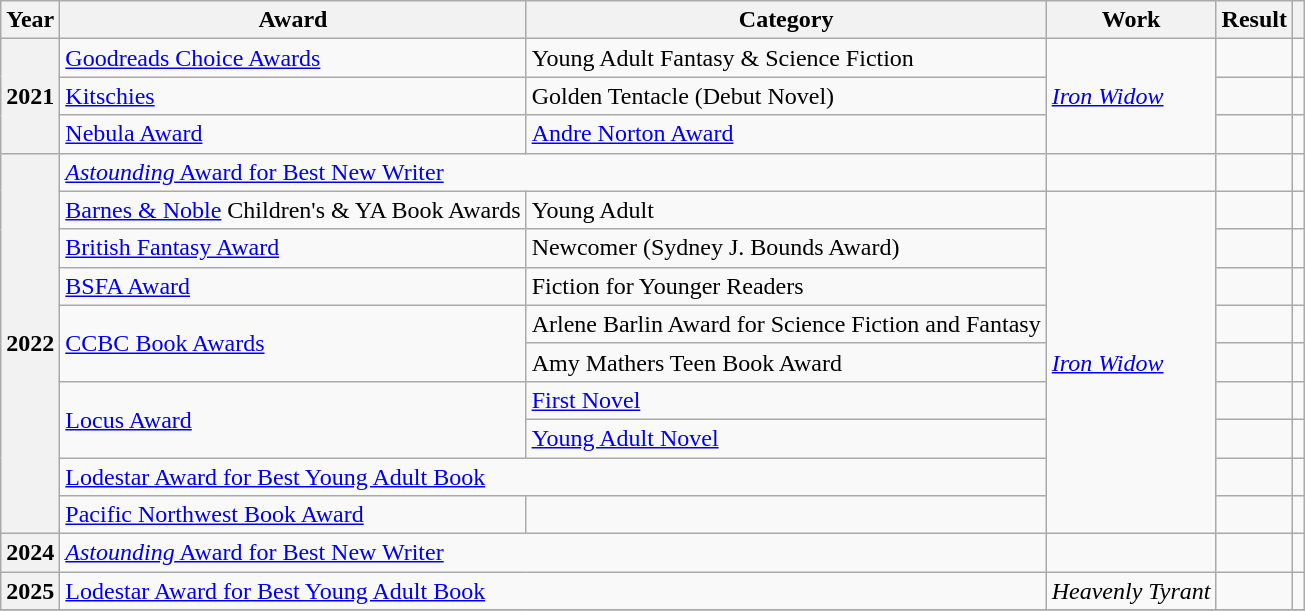<table class="wikitable">
<tr>
<th>Year</th>
<th>Award</th>
<th>Category</th>
<th>Work</th>
<th>Result</th>
<th class="unsortable"></th>
</tr>
<tr>
<th rowspan="3">2021</th>
<td><a href='#'>Goodreads Choice Awards</a></td>
<td>Young Adult Fantasy & Science Fiction</td>
<td rowspan="3"><em><a href='#'>Iron Widow</a></em></td>
<td></td>
<td></td>
</tr>
<tr>
<td><a href='#'>Kitschies</a></td>
<td>Golden Tentacle (Debut Novel)</td>
<td></td>
<td></td>
</tr>
<tr>
<td><a href='#'>Nebula Award</a></td>
<td><a href='#'>Andre Norton Award</a></td>
<td></td>
<td></td>
</tr>
<tr>
<th rowspan="10">2022</th>
<td colspan="2"><a href='#'><em>Astounding</em> Award for Best New Writer</a></td>
<td></td>
<td></td>
<td></td>
</tr>
<tr>
<td><a href='#'>Barnes & Noble</a> Children's & YA Book Awards</td>
<td>Young Adult</td>
<td rowspan="9"><em><a href='#'>Iron Widow</a></em></td>
<td></td>
<td></td>
</tr>
<tr>
<td><a href='#'>British Fantasy Award</a></td>
<td>Newcomer (Sydney J. Bounds Award)</td>
<td></td>
<td></td>
</tr>
<tr>
<td><a href='#'>BSFA Award</a></td>
<td>Fiction for Younger Readers</td>
<td></td>
<td></td>
</tr>
<tr>
<td rowspan="2"><a href='#'>CCBC Book Awards</a></td>
<td>Arlene Barlin Award for Science Fiction and Fantasy</td>
<td></td>
<td></td>
</tr>
<tr>
<td>Amy Mathers Teen Book Award</td>
<td></td>
<td></td>
</tr>
<tr>
<td rowspan="2"><a href='#'>Locus Award</a></td>
<td><a href='#'>First Novel</a></td>
<td></td>
<td></td>
</tr>
<tr>
<td><a href='#'>Young Adult Novel</a></td>
<td></td>
<td></td>
</tr>
<tr>
<td colspan="2"><a href='#'>Lodestar Award for Best Young Adult Book</a></td>
<td></td>
<td></td>
</tr>
<tr>
<td><a href='#'>Pacific Northwest Book Award</a></td>
<td></td>
<td></td>
<td></td>
</tr>
<tr>
<th>2024</th>
<td colspan="2"><a href='#'><em>Astounding</em> Award for Best New Writer</a></td>
<td></td>
<td></td>
<td></td>
</tr>
<tr>
<th>2025</th>
<td colspan="2"><a href='#'>Lodestar Award for Best Young Adult Book</a></td>
<td><em>Heavenly Tyrant</em></td>
<td></td>
<td></td>
</tr>
<tr>
</tr>
</table>
